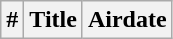<table class="wikitable plainrowheaders">
<tr>
<th>#</th>
<th>Title</th>
<th>Airdate<br>





</th>
</tr>
</table>
